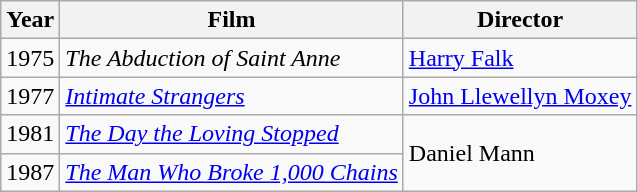<table class="wikitable">
<tr>
<th>Year</th>
<th>Film</th>
<th>Director</th>
</tr>
<tr>
<td>1975</td>
<td><em>The Abduction of Saint Anne</em></td>
<td><a href='#'>Harry Falk</a></td>
</tr>
<tr>
<td>1977</td>
<td><em><a href='#'>Intimate Strangers</a></em></td>
<td><a href='#'>John Llewellyn Moxey</a></td>
</tr>
<tr>
<td>1981</td>
<td><em><a href='#'>The Day the Loving Stopped</a></em></td>
<td rowspan=2>Daniel Mann</td>
</tr>
<tr>
<td>1987</td>
<td><em><a href='#'>The Man Who Broke 1,000 Chains</a></em></td>
</tr>
</table>
